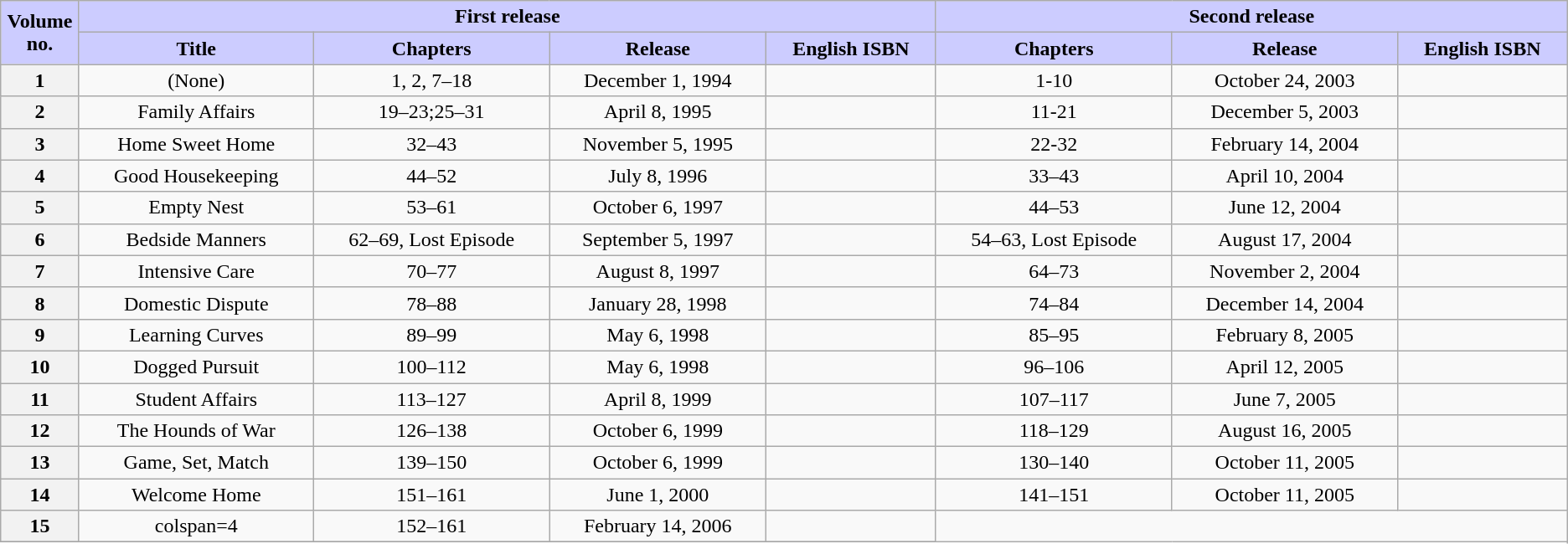<table class="wikitable" style="text-align: center; width="98%">
<tr>
<th scope="column" style="background: #CCF;" width="5%" rowspan=2>Volume no.</th>
<th scope="column" style="background: #CCF;" colspan=4>First release</th>
<th scope="column" style="background: #CCF;" colspan=3>Second release</th>
</tr>
<tr style="border-bottom:3px; solid; background: #CCF;">
<th scope="column" style="background: #CCF;" "width="5%">Title</th>
<th scope="column" style="background: #CCF;" "width="5%">Chapters</th>
<th scope="column" style="background: #CCF;" "width="5%">Release</th>
<th scope="column" style="background: #CCF;" "width="5%">English ISBN</th>
<th scope="column" style="background: #CCF;" "width="5%">Chapters</th>
<th scope="column" style="background: #CCF;" "width="5%">Release</th>
<th scope="column" style="background: #CCF;" "width="5%">English ISBN</th>
</tr>
<tr>
<th scope="row">1</th>
<td>(None)</td>
<td>1, 2, 7–18</td>
<td>December 1, 1994</td>
<td></td>
<td>1-10</td>
<td>October 24, 2003</td>
<td></td>
</tr>
<tr>
<th scope="row">2</th>
<td>Family Affairs</td>
<td>19–23;25–31</td>
<td>April 8, 1995</td>
<td></td>
<td>11-21</td>
<td>December 5, 2003</td>
<td></td>
</tr>
<tr>
<th scope="row">3</th>
<td>Home Sweet Home</td>
<td>32–43</td>
<td>November 5, 1995</td>
<td></td>
<td>22-32</td>
<td>February 14, 2004</td>
<td></td>
</tr>
<tr>
<th scope="row">4</th>
<td>Good Housekeeping</td>
<td>44–52</td>
<td>July 8, 1996</td>
<td></td>
<td>33–43</td>
<td>April 10, 2004</td>
<td></td>
</tr>
<tr>
<th scope="row">5</th>
<td>Empty Nest</td>
<td>53–61</td>
<td>October 6, 1997</td>
<td></td>
<td>44–53</td>
<td>June 12, 2004</td>
<td></td>
</tr>
<tr>
<th scope="row">6</th>
<td>Bedside Manners</td>
<td>62–69, Lost Episode</td>
<td>September 5, 1997</td>
<td></td>
<td>54–63, Lost Episode</td>
<td>August 17, 2004</td>
<td></td>
</tr>
<tr>
<th scope="row">7</th>
<td>Intensive Care</td>
<td>70–77</td>
<td>August 8, 1997</td>
<td></td>
<td>64–73</td>
<td>November 2, 2004</td>
<td></td>
</tr>
<tr>
<th scope="row">8</th>
<td>Domestic Dispute</td>
<td>78–88</td>
<td>January 28, 1998</td>
<td></td>
<td>74–84</td>
<td>December 14, 2004</td>
<td></td>
</tr>
<tr>
<th scope="row">9</th>
<td>Learning Curves</td>
<td>89–99</td>
<td>May 6, 1998</td>
<td></td>
<td>85–95</td>
<td>February 8, 2005</td>
<td></td>
</tr>
<tr>
<th scope="row">10</th>
<td>Dogged Pursuit</td>
<td>100–112</td>
<td>May 6, 1998</td>
<td></td>
<td>96–106</td>
<td>April 12, 2005</td>
<td></td>
</tr>
<tr>
<th scope="row">11</th>
<td>Student Affairs</td>
<td>113–127</td>
<td>April 8, 1999</td>
<td></td>
<td>107–117</td>
<td>June 7, 2005</td>
<td></td>
</tr>
<tr>
<th scope="row">12</th>
<td>The Hounds of War</td>
<td>126–138</td>
<td>October 6, 1999</td>
<td></td>
<td>118–129</td>
<td>August 16, 2005</td>
<td></td>
</tr>
<tr>
<th scope="row">13</th>
<td>Game, Set, Match</td>
<td>139–150</td>
<td>October 6, 1999</td>
<td></td>
<td>130–140</td>
<td>October 11, 2005</td>
<td></td>
</tr>
<tr>
<th scope="row">14</th>
<td>Welcome Home</td>
<td>151–161</td>
<td>June 1, 2000</td>
<td></td>
<td>141–151</td>
<td>October 11, 2005</td>
<td></td>
</tr>
<tr>
<th scope="row">15</th>
<td>colspan=4 </td>
<td>152–161</td>
<td>February 14, 2006</td>
<td></td>
</tr>
<tr>
</tr>
</table>
